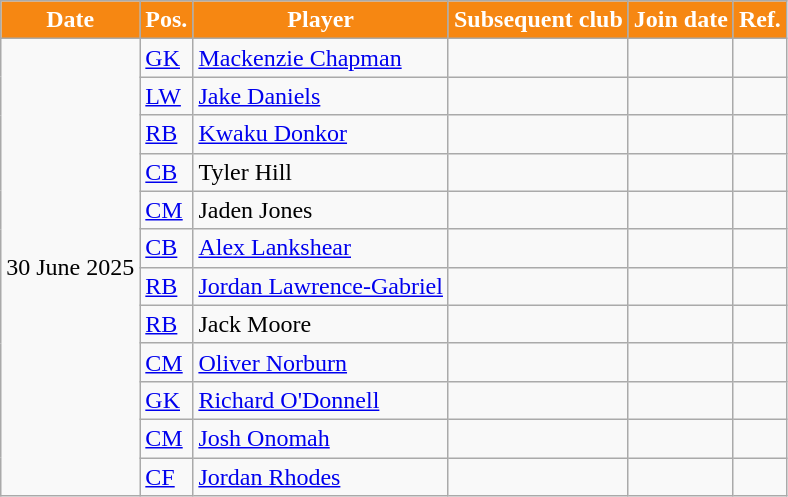<table class="wikitable plainrowheaders sortable">
<tr>
<th style="background:#F68712; color:#FFFFFF;">Date</th>
<th style="background:#F68712; color:#FFFFFF;">Pos.</th>
<th style="background:#F68712; color:#FFFFFF;">Player</th>
<th style="background:#F68712; color:#FFFFFF;">Subsequent club</th>
<th style="background:#F68712; color:#FFFFFF;">Join date</th>
<th style="background:#F68712; color:#FFFFFF;">Ref.</th>
</tr>
<tr>
<td rowspan="12">30 June 2025</td>
<td><a href='#'>GK</a></td>
<td> <a href='#'>Mackenzie Chapman</a></td>
<td></td>
<td></td>
<td></td>
</tr>
<tr>
<td><a href='#'>LW</a></td>
<td> <a href='#'>Jake Daniels</a></td>
<td></td>
<td></td>
<td></td>
</tr>
<tr>
<td><a href='#'>RB</a></td>
<td> <a href='#'>Kwaku Donkor</a></td>
<td></td>
<td></td>
<td></td>
</tr>
<tr>
<td><a href='#'>CB</a></td>
<td> Tyler Hill</td>
<td></td>
<td></td>
<td></td>
</tr>
<tr>
<td><a href='#'>CM</a></td>
<td> Jaden Jones</td>
<td></td>
<td></td>
<td></td>
</tr>
<tr>
<td><a href='#'>CB</a></td>
<td> <a href='#'>Alex Lankshear</a></td>
<td></td>
<td></td>
<td></td>
</tr>
<tr>
<td><a href='#'>RB</a></td>
<td> <a href='#'>Jordan Lawrence-Gabriel</a></td>
<td></td>
<td></td>
<td></td>
</tr>
<tr>
<td><a href='#'>RB</a></td>
<td> Jack Moore</td>
<td></td>
<td></td>
<td></td>
</tr>
<tr>
<td><a href='#'>CM</a></td>
<td> <a href='#'>Oliver Norburn</a></td>
<td></td>
<td></td>
<td></td>
</tr>
<tr>
<td><a href='#'>GK</a></td>
<td> <a href='#'>Richard O'Donnell</a></td>
<td></td>
<td></td>
<td></td>
</tr>
<tr>
<td><a href='#'>CM</a></td>
<td> <a href='#'>Josh Onomah</a></td>
<td></td>
<td></td>
<td></td>
</tr>
<tr>
<td><a href='#'>CF</a></td>
<td> <a href='#'>Jordan Rhodes</a></td>
<td></td>
<td></td>
<td></td>
</tr>
</table>
